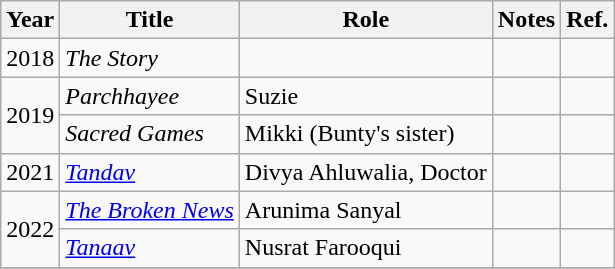<table class="wikitable sortable">
<tr>
<th>Year</th>
<th>Title</th>
<th>Role</th>
<th>Notes</th>
<th>Ref.</th>
</tr>
<tr>
<td>2018</td>
<td><em>The Story</em></td>
<td></td>
<td></td>
<td></td>
</tr>
<tr>
<td rowspan="2">2019</td>
<td><em>Parchhayee</em></td>
<td>Suzie</td>
<td></td>
<td></td>
</tr>
<tr>
<td><em>Sacred Games</em></td>
<td>Mikki (Bunty's sister)</td>
<td></td>
<td></td>
</tr>
<tr>
<td>2021</td>
<td><a href='#'><em>Tandav</em></a></td>
<td>Divya Ahluwalia, Doctor</td>
<td></td>
<td></td>
</tr>
<tr>
<td rowspan="2">2022</td>
<td><em><a href='#'>The Broken News</a></em></td>
<td>Arunima Sanyal</td>
<td></td>
<td></td>
</tr>
<tr>
<td><em><a href='#'>Tanaav</a></em></td>
<td>Nusrat Farooqui</td>
<td></td>
<td></td>
</tr>
<tr>
</tr>
</table>
